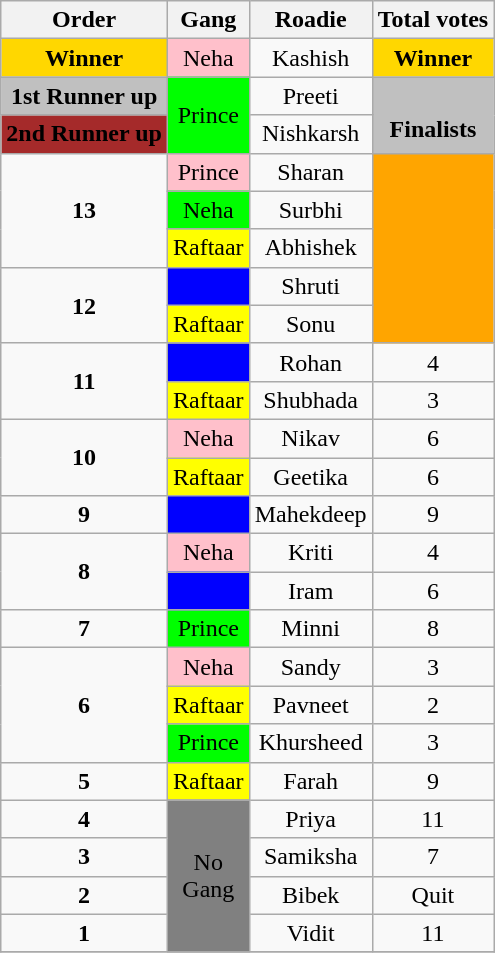<table class="wikitable" style="text-align:center;">
<tr>
<th scope="col">Order</th>
<th scope="col">Gang</th>
<th scope="col">Roadie</th>
<th scope="col">Total votes</th>
</tr>
<tr>
<td bgcolor=gold><strong>Winner</strong></td>
<td bgcolor=pink>Neha</td>
<td>Kashish</td>
<td bgcolor=gold><strong>Winner</strong></td>
</tr>
<tr>
<td bgcolor=silver><strong>1st Runner up</strong></td>
<td rowspan="2" bgcolor="lime">Prince</td>
<td>Preeti</td>
<td rowspan="2" bgcolor=silver><br><strong>Finalists</strong></td>
</tr>
<tr>
<td bgcolor= brown><strong>2nd Runner up</strong></td>
<td>Nishkarsh</td>
</tr>
<tr>
<td rowspan="3"><strong>13</strong></td>
<td bgcolor= pink>Prince</td>
<td>Sharan</td>
<td rowspan="5" bgcolor=orange><br><strong></strong></td>
</tr>
<tr>
<td bgcolor="lime">Neha</td>
<td>Surbhi</td>
</tr>
<tr>
<td bgcolor="yellow">Raftaar</td>
<td>Abhishek</td>
</tr>
<tr>
<td rowspan="2"><strong>12</strong></td>
<td bgcolor=Blue></td>
<td>Shruti</td>
</tr>
<tr>
<td bgcolor=yellow>Raftaar</td>
<td>Sonu</td>
</tr>
<tr>
<td rowspan="2"><strong>11</strong></td>
<td bgcolor=Blue></td>
<td>Rohan</td>
<td>4</td>
</tr>
<tr>
<td bgcolor= yellow>Raftaar</td>
<td>Shubhada</td>
<td>3</td>
</tr>
<tr>
<td rowspan="2"><strong>10</strong></td>
<td bgcolor=pink>Neha</td>
<td>Nikav</td>
<td>6</td>
</tr>
<tr>
<td bgcolor= yellow>Raftaar</td>
<td>Geetika</td>
<td>6</td>
</tr>
<tr>
<td><strong>9</strong></td>
<td bgcolor=Blue></td>
<td>Mahekdeep</td>
<td>9</td>
</tr>
<tr>
<td rowspan="2"><strong>8</strong></td>
<td bgcolor=pink>Neha</td>
<td>Kriti</td>
<td>4</td>
</tr>
<tr>
<td bgcolor=blue></td>
<td>Iram</td>
<td>6</td>
</tr>
<tr>
<td><strong>7</strong></td>
<td bgcolor=lime>Prince</td>
<td>Minni</td>
<td>8</td>
</tr>
<tr>
<td rowspan="3"><strong>6</strong></td>
<td bgcolor=pink>Neha</td>
<td>Sandy</td>
<td>3</td>
</tr>
<tr>
<td bgcolor=yellow>Raftaar</td>
<td>Pavneet</td>
<td>2</td>
</tr>
<tr>
<td bgcolor=lime>Prince</td>
<td>Khursheed</td>
<td>3</td>
</tr>
<tr>
<td><strong>5</strong></td>
<td bgcolor=yellow>Raftaar</td>
<td>Farah</td>
<td>9</td>
</tr>
<tr>
<td><strong>4</strong></td>
<td rowspan="5" bgcolor="gray">No<br>Gang</td>
<td>Priya</td>
<td>11</td>
</tr>
<tr>
<td><strong>3</strong></td>
<td>Samiksha</td>
<td>7</td>
</tr>
<tr>
<td><strong>2</strong></td>
<td>Bibek</td>
<td>Quit</td>
</tr>
<tr>
<td><strong>1</strong></td>
<td>Vidit</td>
<td>11</td>
</tr>
<tr>
</tr>
</table>
